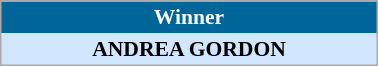<table align=center cellpadding="2" cellspacing="0" style="background: #f9f9f9; border: 1px #aaa solid; border-collapse: collapse; font-size: 90%;" width=20%>
<tr align=center bgcolor=#006699 style="color:white;">
<th width=100%><strong>Winner</strong></th>
</tr>
<tr align=center bgcolor=#D0E7FF>
<td align=center><strong>ANDREA GORDON</strong> </td>
</tr>
</table>
